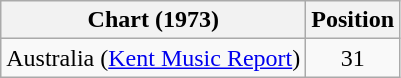<table class="wikitable">
<tr>
<th>Chart (1973)</th>
<th>Position</th>
</tr>
<tr>
<td>Australia (<a href='#'>Kent Music Report</a>)</td>
<td align="center">31</td>
</tr>
</table>
